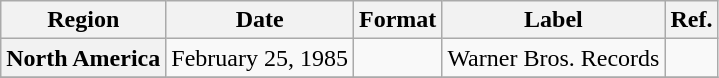<table class="wikitable plainrowheaders">
<tr>
<th scope="col">Region</th>
<th scope="col">Date</th>
<th scope="col">Format</th>
<th scope="col">Label</th>
<th scope="col">Ref.</th>
</tr>
<tr>
<th scope="row">North America</th>
<td>February 25, 1985</td>
<td></td>
<td>Warner Bros. Records</td>
<td></td>
</tr>
<tr>
</tr>
</table>
